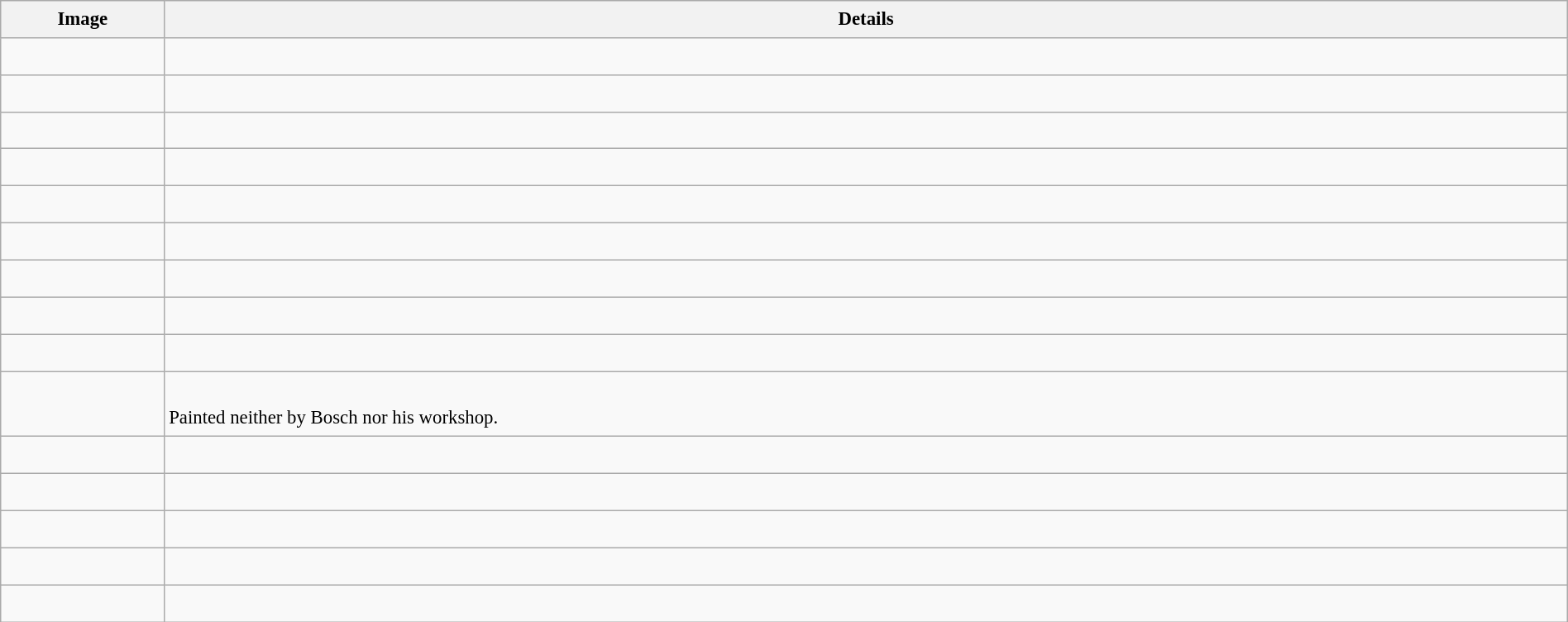<table class="wikitable sortable" style="font-size:95%;border:0px;text-align:left;line-height:150%;" width="100%">
<tr>
<th width="125" class="unsortable">Image</th>
<th class="unsortable">Details</th>
</tr>
<tr>
<td></td>
<td><br></td>
</tr>
<tr>
<td></td>
<td><br></td>
</tr>
<tr>
<td></td>
<td><br></td>
</tr>
<tr>
<td></td>
<td><br></td>
</tr>
<tr>
<td></td>
<td><br></td>
</tr>
<tr>
<td></td>
<td><br></td>
</tr>
<tr>
<td></td>
<td><br></td>
</tr>
<tr>
<td></td>
<td><br></td>
</tr>
<tr>
<td></td>
<td><br></td>
</tr>
<tr>
<td></td>
<td><br>Painted neither by Bosch nor his workshop.</td>
</tr>
<tr>
<td></td>
<td><br></td>
</tr>
<tr>
<td></td>
<td><br></td>
</tr>
<tr>
<td></td>
<td><br></td>
</tr>
<tr>
<td></td>
<td><br></td>
</tr>
<tr>
<td></td>
<td><br></td>
</tr>
<tr>
</tr>
</table>
